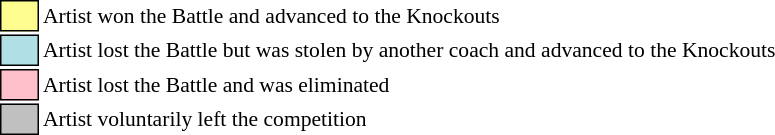<table class="toccolours" style="font-size: 90%; white-space: nowrap;”">
<tr>
<td style="background:#fdfc8f; border:1px solid black;">      </td>
<td>Artist won the Battle and advanced to the Knockouts</td>
</tr>
<tr>
<td style="background:#b0e0e6; border:1px solid black;">      </td>
<td>Artist lost the Battle but was stolen by another coach and advanced to the Knockouts</td>
</tr>
<tr>
<td style="background:pink; border:1px solid black;">      </td>
<td>Artist lost the Battle and was eliminated</td>
</tr>
<tr>
<td style="background:silver; border:1px solid black;">      </td>
<td>Artist voluntarily left the competition</td>
</tr>
</table>
